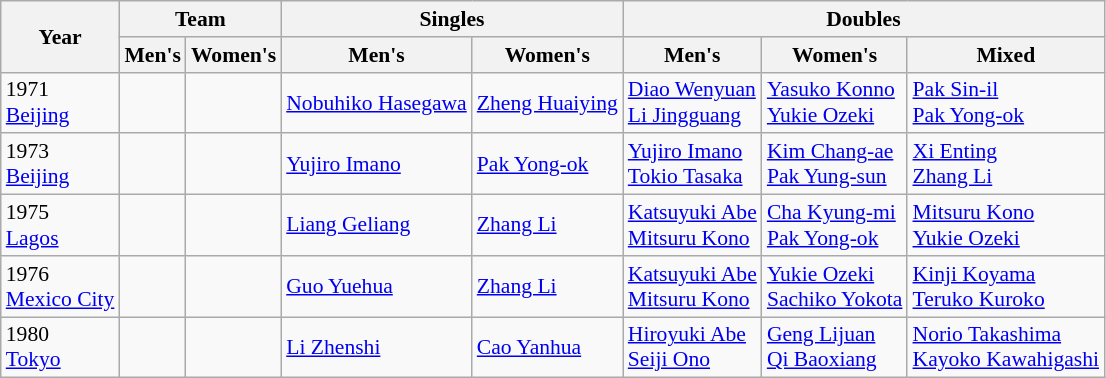<table class=wikitable style="font-size:90%;">
<tr>
<th rowspan=2>Year</th>
<th colspan=2>Team</th>
<th colspan=2>Singles</th>
<th colspan=3>Doubles</th>
</tr>
<tr>
<th>Men's</th>
<th>Women's</th>
<th>Men's</th>
<th>Women's</th>
<th>Men's</th>
<th>Women's</th>
<th>Mixed</th>
</tr>
<tr>
<td>1971<br><a href='#'>Beijing</a></td>
<td></td>
<td></td>
<td> <a href='#'>Nobuhiko Hasegawa</a></td>
<td> <a href='#'>Zheng Huaiying</a></td>
<td> <a href='#'>Diao Wenyuan</a><br> <a href='#'>Li Jingguang</a></td>
<td> <a href='#'>Yasuko Konno</a><br> <a href='#'>Yukie Ozeki</a></td>
<td> <a href='#'>Pak Sin-il</a><br> <a href='#'>Pak Yong-ok</a></td>
</tr>
<tr>
<td>1973<br><a href='#'>Beijing</a></td>
<td></td>
<td></td>
<td> <a href='#'>Yujiro Imano</a></td>
<td> <a href='#'>Pak Yong-ok</a></td>
<td> <a href='#'>Yujiro Imano</a><br> <a href='#'>Tokio Tasaka</a></td>
<td> <a href='#'>Kim Chang-ae</a><br> <a href='#'>Pak Yung-sun</a></td>
<td> <a href='#'>Xi Enting</a><br> <a href='#'>Zhang Li</a></td>
</tr>
<tr>
<td>1975<br><a href='#'>Lagos</a></td>
<td></td>
<td></td>
<td> <a href='#'>Liang Geliang</a></td>
<td> <a href='#'>Zhang Li</a></td>
<td> <a href='#'>Katsuyuki Abe</a><br> <a href='#'>Mitsuru Kono</a></td>
<td> <a href='#'>Cha Kyung-mi</a><br> <a href='#'>Pak Yong-ok</a></td>
<td> <a href='#'>Mitsuru Kono</a><br> <a href='#'>Yukie Ozeki</a></td>
</tr>
<tr>
<td>1976<br><a href='#'>Mexico City</a></td>
<td></td>
<td></td>
<td> <a href='#'>Guo Yuehua</a></td>
<td> <a href='#'>Zhang Li</a></td>
<td> <a href='#'>Katsuyuki Abe</a><br> <a href='#'>Mitsuru Kono</a></td>
<td> <a href='#'>Yukie Ozeki</a><br> <a href='#'>Sachiko Yokota</a></td>
<td> <a href='#'>Kinji Koyama</a><br> <a href='#'>Teruko Kuroko</a></td>
</tr>
<tr>
<td>1980<br><a href='#'>Tokyo</a></td>
<td></td>
<td></td>
<td> <a href='#'>Li Zhenshi</a></td>
<td> <a href='#'>Cao Yanhua</a></td>
<td> <a href='#'>Hiroyuki Abe</a><br> <a href='#'>Seiji Ono</a></td>
<td> <a href='#'>Geng Lijuan</a><br> <a href='#'>Qi Baoxiang</a></td>
<td> <a href='#'>Norio Takashima</a><br> <a href='#'>Kayoko Kawahigashi</a></td>
</tr>
</table>
